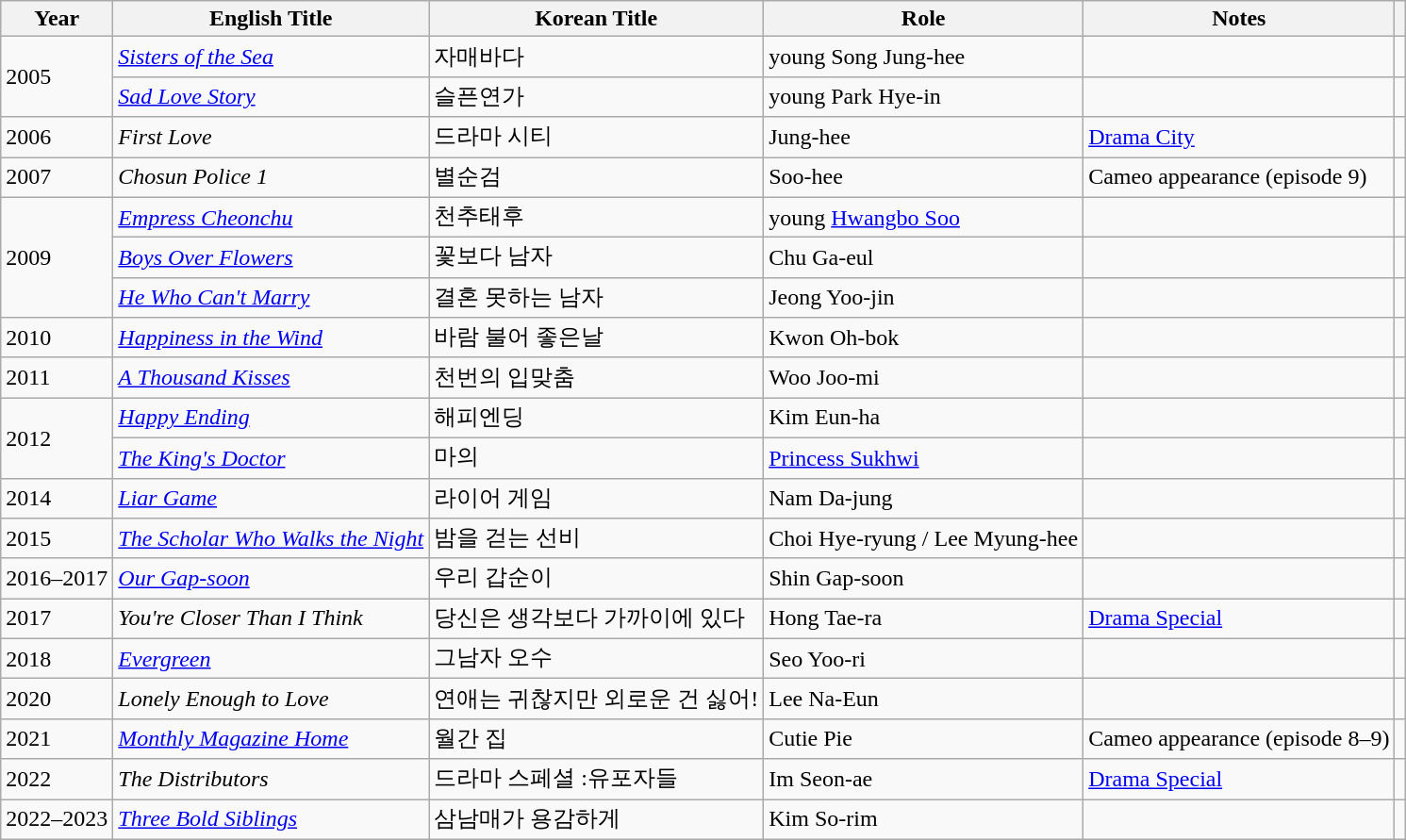<table class="wikitable">
<tr>
<th>Year</th>
<th>English Title</th>
<th>Korean Title</th>
<th>Role</th>
<th class="unsortable">Notes</th>
<th class="unsortable"></th>
</tr>
<tr>
<td rowspan="2">2005</td>
<td><em><a href='#'>Sisters of the Sea</a></em></td>
<td>자매바다</td>
<td>young Song Jung-hee</td>
<td></td>
<td></td>
</tr>
<tr>
<td><em><a href='#'>Sad Love Story</a></em></td>
<td>슬픈연가</td>
<td>young Park Hye-in</td>
<td></td>
<td></td>
</tr>
<tr>
<td>2006</td>
<td><em>First Love</em></td>
<td>드라마 시티</td>
<td>Jung-hee</td>
<td><a href='#'>Drama City</a></td>
<td></td>
</tr>
<tr>
<td>2007</td>
<td><em>Chosun Police 1</em></td>
<td>별순검</td>
<td>Soo-hee</td>
<td>Cameo appearance (episode 9)</td>
<td></td>
</tr>
<tr>
<td rowspan="3">2009</td>
<td><em><a href='#'>Empress Cheonchu</a></em></td>
<td>천추태후</td>
<td>young <a href='#'>Hwangbo Soo</a></td>
<td></td>
<td></td>
</tr>
<tr>
<td><em><a href='#'>Boys Over Flowers</a></em></td>
<td>꽃보다 남자</td>
<td>Chu Ga-eul</td>
<td></td>
<td></td>
</tr>
<tr>
<td><em><a href='#'>He Who Can't Marry</a></em></td>
<td>결혼 못하는 남자</td>
<td>Jeong Yoo-jin</td>
<td></td>
<td></td>
</tr>
<tr>
<td>2010</td>
<td><em><a href='#'>Happiness in the Wind</a></em></td>
<td>바람 불어 좋은날</td>
<td>Kwon Oh-bok</td>
<td></td>
<td></td>
</tr>
<tr>
<td>2011</td>
<td><em><a href='#'>A Thousand Kisses</a></em></td>
<td>천번의 입맞춤</td>
<td>Woo Joo-mi</td>
<td></td>
<td></td>
</tr>
<tr>
<td rowspan="2">2012</td>
<td><em><a href='#'>Happy Ending</a></em></td>
<td>해피엔딩</td>
<td>Kim Eun-ha</td>
<td></td>
<td></td>
</tr>
<tr>
<td><em><a href='#'>The King's Doctor</a></em></td>
<td>마의</td>
<td><a href='#'>Princess Sukhwi</a></td>
<td></td>
<td></td>
</tr>
<tr>
<td>2014</td>
<td><em><a href='#'>Liar Game</a></em></td>
<td>라이어 게임</td>
<td>Nam Da-jung</td>
<td></td>
<td></td>
</tr>
<tr>
<td>2015</td>
<td><em><a href='#'>The Scholar Who Walks the Night</a></em></td>
<td>밤을 걷는 선비</td>
<td>Choi Hye-ryung / Lee Myung-hee</td>
<td></td>
<td></td>
</tr>
<tr>
<td>2016–2017</td>
<td><em><a href='#'>Our Gap-soon</a></em></td>
<td>우리 갑순이</td>
<td>Shin Gap-soon</td>
<td></td>
<td></td>
</tr>
<tr>
<td>2017</td>
<td><em>You're Closer Than I Think</em></td>
<td>당신은 생각보다 가까이에 있다</td>
<td>Hong Tae-ra</td>
<td><a href='#'>Drama Special</a></td>
<td></td>
</tr>
<tr>
<td>2018</td>
<td><em><a href='#'>Evergreen</a></em></td>
<td>그남자 오수</td>
<td>Seo Yoo-ri</td>
<td></td>
<td></td>
</tr>
<tr>
<td>2020</td>
<td><em>Lonely Enough to Love</em></td>
<td>연애는 귀찮지만 외로운 건 싫어!</td>
<td>Lee Na-Eun</td>
<td></td>
<td></td>
</tr>
<tr>
<td>2021</td>
<td><em><a href='#'>Monthly Magazine Home</a></em></td>
<td>월간 집</td>
<td>Cutie Pie</td>
<td>Cameo appearance (episode 8–9)</td>
<td></td>
</tr>
<tr>
<td>2022</td>
<td><em>The Distributors </em></td>
<td>드라마 스페셜 :유포자들</td>
<td>Im Seon-ae</td>
<td><a href='#'>Drama Special</a></td>
<td style="text-align:center;"></td>
</tr>
<tr>
<td>2022–2023</td>
<td><em><a href='#'>Three Bold Siblings</a></em></td>
<td>삼남매가 용감하게</td>
<td>Kim So-rim</td>
<td></td>
<td style="text-align:center;"></td>
</tr>
</table>
